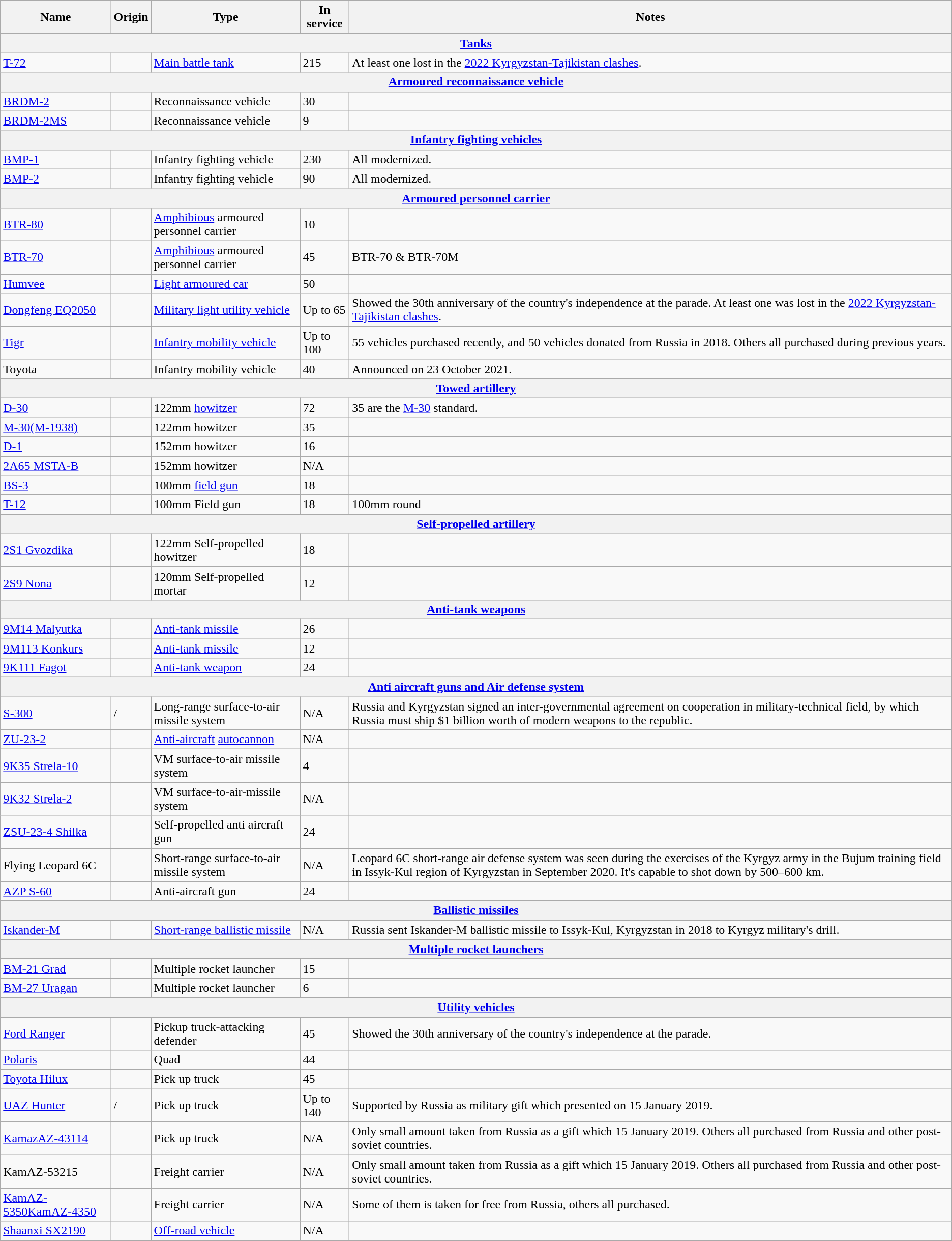<table class="wikitable">
<tr>
<th>Name</th>
<th>Origin</th>
<th>Type</th>
<th>In service</th>
<th>Notes</th>
</tr>
<tr>
<th colspan="5"><a href='#'>Tanks</a></th>
</tr>
<tr>
<td><a href='#'>T-72</a></td>
<td></td>
<td><a href='#'>Main battle tank</a></td>
<td>215</td>
<td>At least one lost in the <a href='#'>2022 Kyrgyzstan-Tajikistan clashes</a>.</td>
</tr>
<tr>
<th colspan="5"><a href='#'>Armoured reconnaissance vehicle</a></th>
</tr>
<tr>
<td><a href='#'>BRDM-2</a></td>
<td></td>
<td>Reconnaissance vehicle</td>
<td>30</td>
<td></td>
</tr>
<tr>
<td><a href='#'>BRDM-2MS</a></td>
<td></td>
<td>Reconnaissance vehicle</td>
<td>9</td>
<td></td>
</tr>
<tr>
<th colspan="5"><a href='#'>Infantry fighting vehicles</a></th>
</tr>
<tr>
<td><a href='#'>BMP-1</a></td>
<td></td>
<td>Infantry fighting vehicle</td>
<td>230</td>
<td>All modernized.</td>
</tr>
<tr>
<td><a href='#'>BMP-2</a></td>
<td></td>
<td>Infantry fighting vehicle</td>
<td>90</td>
<td>All modernized.</td>
</tr>
<tr>
<th colspan="5"><a href='#'>Armoured personnel carrier</a></th>
</tr>
<tr>
<td><a href='#'>BTR-80</a></td>
<td></td>
<td><a href='#'>Amphibious</a> armoured personnel carrier</td>
<td>10</td>
<td></td>
</tr>
<tr>
<td><a href='#'>BTR-70</a></td>
<td></td>
<td><a href='#'>Amphibious</a> armoured personnel carrier</td>
<td>45</td>
<td>BTR-70 & BTR-70M</td>
</tr>
<tr>
<td><a href='#'>Humvee</a></td>
<td></td>
<td><a href='#'>Light armoured car</a></td>
<td>50</td>
<td></td>
</tr>
<tr>
<td><a href='#'>Dongfeng EQ2050</a></td>
<td></td>
<td><a href='#'>Military light utility vehicle</a></td>
<td>Up to 65</td>
<td>Showed the 30th anniversary of the country's independence at the parade. At least one was lost in the <a href='#'>2022 Kyrgyzstan-Tajikistan clashes</a>.</td>
</tr>
<tr>
<td><a href='#'>Tigr</a></td>
<td></td>
<td><a href='#'>Infantry mobility vehicle</a></td>
<td>Up to 100</td>
<td>55 vehicles purchased recently, and 50 vehicles donated from Russia in 2018. Others all purchased during previous years.</td>
</tr>
<tr>
<td>Toyota</td>
<td></td>
<td>Infantry mobility vehicle</td>
<td>40</td>
<td>Announced on 23 October 2021.</td>
</tr>
<tr>
<th colspan="5"><a href='#'>Towed artillery</a></th>
</tr>
<tr>
<td><a href='#'>D-30</a></td>
<td></td>
<td>122mm <a href='#'>howitzer</a></td>
<td>72</td>
<td>35 are the <a href='#'>M-30</a> standard.</td>
</tr>
<tr>
<td><a href='#'>M-30(M-1938)</a></td>
<td></td>
<td>122mm howitzer</td>
<td>35</td>
<td></td>
</tr>
<tr>
<td><a href='#'>D-1</a></td>
<td></td>
<td>152mm howitzer</td>
<td>16</td>
<td></td>
</tr>
<tr>
<td><a href='#'>2A65 MSTA-B</a></td>
<td></td>
<td>152mm howitzer</td>
<td>N/A</td>
<td></td>
</tr>
<tr>
<td><a href='#'>BS-3</a></td>
<td></td>
<td>100mm <a href='#'>field gun</a></td>
<td>18</td>
<td></td>
</tr>
<tr>
<td><a href='#'>T-12</a></td>
<td></td>
<td>100mm Field gun</td>
<td>18</td>
<td>100mm round</td>
</tr>
<tr>
<th colspan="5"><a href='#'>Self-propelled artillery</a></th>
</tr>
<tr>
<td><a href='#'>2S1 Gvozdika</a></td>
<td></td>
<td>122mm Self-propelled howitzer</td>
<td>18</td>
<td></td>
</tr>
<tr>
<td><a href='#'>2S9 Nona</a></td>
<td></td>
<td>120mm Self-propelled mortar</td>
<td>12</td>
<td></td>
</tr>
<tr>
<th colspan="5"><a href='#'>Anti-tank weapons</a></th>
</tr>
<tr>
<td><a href='#'>9M14 Malyutka</a></td>
<td></td>
<td><a href='#'>Anti-tank missile</a></td>
<td>26</td>
<td></td>
</tr>
<tr>
<td><a href='#'>9M113 Konkurs</a></td>
<td></td>
<td><a href='#'>Anti-tank missile</a></td>
<td>12</td>
<td></td>
</tr>
<tr>
<td><a href='#'>9K111 Fagot</a></td>
<td></td>
<td><a href='#'>Anti-tank weapon</a></td>
<td>24</td>
<td></td>
</tr>
<tr>
<th colspan="5"><a href='#'>Anti aircraft guns and Air defense system</a></th>
</tr>
<tr>
<td><a href='#'>S-300</a></td>
<td> / </td>
<td>Long-range surface-to-air missile system</td>
<td>N/A</td>
<td>Russia and Kyrgyzstan signed an inter-governmental agreement on cooperation in military-technical field, by which Russia must ship $1 billion worth of modern weapons to the republic.</td>
</tr>
<tr>
<td><a href='#'>ZU-23-2</a></td>
<td></td>
<td><a href='#'>Anti-aircraft</a> <a href='#'>autocannon</a></td>
<td>N/A</td>
<td></td>
</tr>
<tr>
<td><a href='#'>9K35 Strela-10</a></td>
<td></td>
<td>VM surface-to-air missile system</td>
<td>4</td>
<td></td>
</tr>
<tr>
<td><a href='#'>9K32 Strela-2</a></td>
<td></td>
<td>VM surface-to-air-missile system</td>
<td>N/A</td>
<td></td>
</tr>
<tr>
<td><a href='#'>ZSU-23-4 Shilka</a></td>
<td></td>
<td>Self-propelled anti aircraft gun</td>
<td>24</td>
<td></td>
</tr>
<tr>
<td>Flying Leopard 6C</td>
<td></td>
<td>Short-range surface-to-air missile system</td>
<td>N/A</td>
<td>Leopard 6C short-range air defense system was seen during the exercises of the Kyrgyz army in the Bujum training field in Issyk-Kul region of Kyrgyzstan in September 2020. It's capable to shot down by 500–600 km.</td>
</tr>
<tr>
<td><a href='#'>AZP S-60</a></td>
<td></td>
<td>Anti-aircraft gun</td>
<td>24</td>
<td></td>
</tr>
<tr>
<th colspan="5"><a href='#'>Ballistic missiles</a></th>
</tr>
<tr>
<td><a href='#'>Iskander-M</a></td>
<td></td>
<td><a href='#'>Short-range ballistic missile</a></td>
<td>N/A</td>
<td>Russia sent Iskander-M ballistic missile to Issyk-Kul, Kyrgyzstan in 2018 to Kyrgyz military's drill.</td>
</tr>
<tr>
<th colspan="5"><a href='#'>Multiple rocket launchers</a></th>
</tr>
<tr>
<td><a href='#'>BM-21 Grad</a></td>
<td></td>
<td>Multiple rocket launcher</td>
<td>15</td>
<td></td>
</tr>
<tr>
<td><a href='#'>BM-27 Uragan</a></td>
<td></td>
<td>Multiple rocket launcher</td>
<td>6</td>
<td></td>
</tr>
<tr>
<th colspan="5"><a href='#'>Utility vehicles</a></th>
</tr>
<tr>
<td><a href='#'>Ford Ranger</a></td>
<td></td>
<td>Pickup truck-attacking defender</td>
<td>45</td>
<td>Showed the 30th anniversary of the country's independence at the parade.</td>
</tr>
<tr>
<td><a href='#'>Polaris</a></td>
<td></td>
<td>Quad</td>
<td>44</td>
<td></td>
</tr>
<tr>
<td><a href='#'>Toyota Hilux</a></td>
<td></td>
<td>Pick up truck</td>
<td>45</td>
<td></td>
</tr>
<tr>
<td><a href='#'>UAZ Hunter</a></td>
<td> / </td>
<td>Pick up truck</td>
<td>Up to 140</td>
<td>Supported by Russia as military gift which presented on 15 January 2019.</td>
</tr>
<tr>
<td><a href='#'>KamazAZ-43114</a></td>
<td></td>
<td>Pick up truck</td>
<td>N/A</td>
<td>Only small amount taken from Russia as a gift which 15 January 2019. Others all purchased from Russia and other post-soviet countries.</td>
</tr>
<tr>
<td>KamAZ-53215</td>
<td></td>
<td>Freight carrier</td>
<td>N/A</td>
<td>Only small amount taken from Russia as a gift which 15 January 2019. Others all purchased from Russia and other post-soviet countries.</td>
</tr>
<tr>
<td><a href='#'>KamAZ-5350KamAZ-4350</a></td>
<td></td>
<td>Freight carrier</td>
<td>N/A</td>
<td>Some of them is taken for free from Russia, others all purchased.</td>
</tr>
<tr>
<td><a href='#'>Shaanxi SX2190</a></td>
<td></td>
<td><a href='#'>Off-road vehicle</a></td>
<td>N/A</td>
<td></td>
</tr>
</table>
